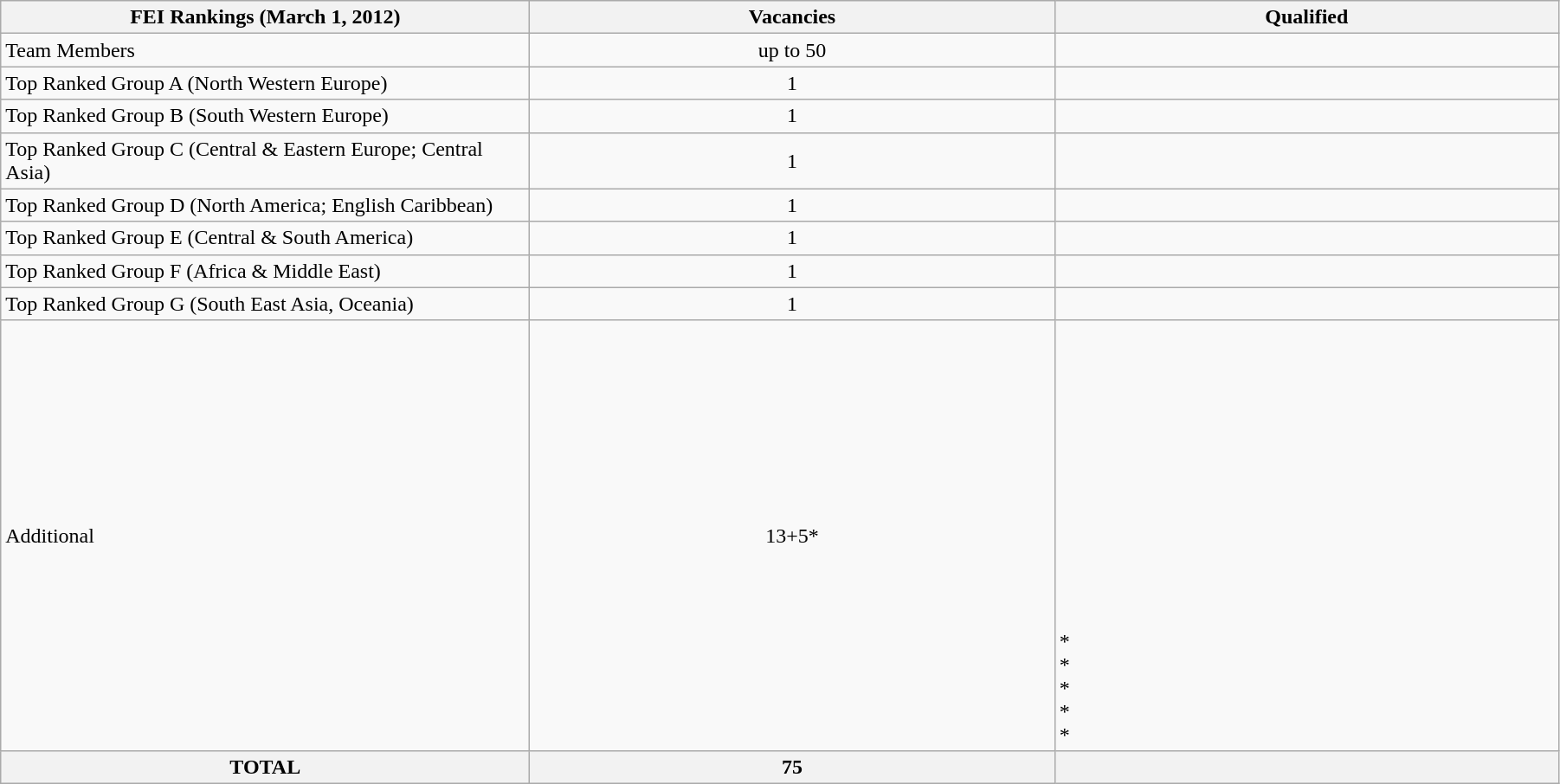<table class="wikitable"  width=95%>
<tr>
<th scope="col" width="400">FEI Rankings (March 1, 2012)</th>
<th>Vacancies</th>
<th>Qualified</th>
</tr>
<tr>
<td>Team Members</td>
<td align="center">up to 50</td>
<td></td>
</tr>
<tr>
<td>Top Ranked Group A (North Western Europe)</td>
<td align="center">1</td>
<td></td>
</tr>
<tr>
<td>Top Ranked Group B (South Western Europe)</td>
<td align="center">1</td>
<td></td>
</tr>
<tr>
<td>Top Ranked Group C (Central & Eastern Europe; Central Asia)</td>
<td align="center">1</td>
<td></td>
</tr>
<tr>
<td>Top Ranked Group D (North America; English Caribbean)</td>
<td align="center">1</td>
<td></td>
</tr>
<tr>
<td>Top Ranked Group E (Central & South America)</td>
<td align="center">1</td>
<td></td>
</tr>
<tr>
<td>Top Ranked Group F (Africa & Middle East)</td>
<td align="center">1</td>
<td></td>
</tr>
<tr>
<td>Top Ranked Group G (South East Asia, Oceania)</td>
<td align="center">1</td>
<td></td>
</tr>
<tr>
<td>Additional</td>
<td align="center">13+5*</td>
<td><br><br><br><br><br><br><br><br><br><br><br><br><br>*<br>*<br>*<br>*<br>*</td>
</tr>
<tr>
<th>TOTAL</th>
<th>75</th>
<th></th>
</tr>
</table>
